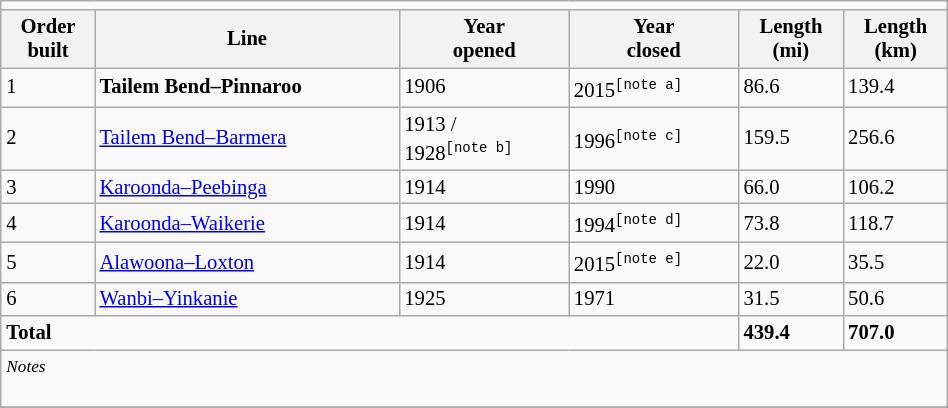<table class="wikitable vertical-align-top floatright mw-collapsible mw-collapsed" border= "1" style= "width:50%; font-size: 86%; float:right; margin-left:2em; margin-right:2em; margin-bottom:2em">
<tr>
<td colspan="6"></td>
</tr>
<tr>
<th scope="col">Order<br>built</th>
<th scope="col">Line</th>
<th scope="col">Year<br>opened</th>
<th scope="col">Year<br>closed</th>
<th scope="col">Length<br>(mi)</th>
<th scope="col">Length<br>(km)</th>
</tr>
<tr>
<td>1</td>
<td><strong>Tailem Bend–Pinnaroo</strong></td>
<td>1906</td>
<td>2015<sup><kbd><span>[note a]</span></kbd></sup></td>
<td>86.6</td>
<td>139.4</td>
</tr>
<tr>
<td>2</td>
<td><a href='#'>Tailem Bend–Barmera</a></td>
<td>1913 /<br>1928<sup><kbd><span>[note b]</span></kbd></sup></td>
<td>1996<sup><kbd><span>[note c]</span></kbd></sup></td>
<td>159.5</td>
<td>256.6</td>
</tr>
<tr>
<td>3</td>
<td><a href='#'>Karoonda–Peebinga</a></td>
<td>1914</td>
<td>1990</td>
<td>66.0</td>
<td>106.2</td>
</tr>
<tr>
<td>4</td>
<td><a href='#'>Karoonda–Waikerie</a></td>
<td>1914</td>
<td>1994<sup><kbd><span>[note d]</span></kbd></sup></td>
<td>73.8</td>
<td>118.7</td>
</tr>
<tr>
<td>5</td>
<td><a href='#'>Alawoona–Loxton</a></td>
<td>1914</td>
<td>2015<sup><kbd><span>[note e]</span></kbd></sup></td>
<td>22.0</td>
<td>35.5</td>
</tr>
<tr>
<td>6</td>
<td><a href='#'>Wanbi–Yinkanie</a></td>
<td>1925</td>
<td>1971</td>
<td>31.5</td>
<td>50.6</td>
</tr>
<tr>
<td colspan="4"><strong>Total</strong></td>
<td><strong>439.4</strong></td>
<td><strong>707.0</strong></td>
</tr>
<tr>
<td colspan="6"><small><em>Notes</em><br></small><br></td>
</tr>
<tr>
</tr>
</table>
